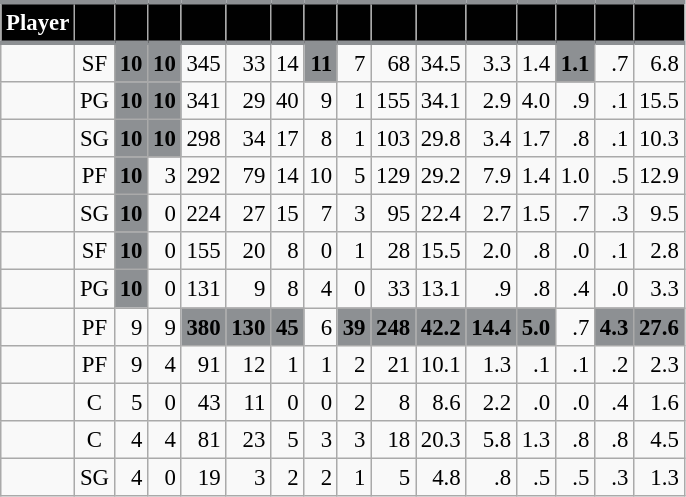<table class="wikitable sortable" style="font-size: 95%; text-align:right;">
<tr>
<th style="background:#010101; color:#FFFFFF; border-top:#8D9093 3px solid; border-bottom:#8D9093 3px solid;">Player</th>
<th style="background:#010101; color:#FFFFFF; border-top:#8D9093 3px solid; border-bottom:#8D9093 3px solid;"></th>
<th style="background:#010101; color:#FFFFFF; border-top:#8D9093 3px solid; border-bottom:#8D9093 3px solid;"></th>
<th style="background:#010101; color:#FFFFFF; border-top:#8D9093 3px solid; border-bottom:#8D9093 3px solid;"></th>
<th style="background:#010101; color:#FFFFFF; border-top:#8D9093 3px solid; border-bottom:#8D9093 3px solid;"></th>
<th style="background:#010101; color:#FFFFFF; border-top:#8D9093 3px solid; border-bottom:#8D9093 3px solid;"></th>
<th style="background:#010101; color:#FFFFFF; border-top:#8D9093 3px solid; border-bottom:#8D9093 3px solid;"></th>
<th style="background:#010101; color:#FFFFFF; border-top:#8D9093 3px solid; border-bottom:#8D9093 3px solid;"></th>
<th style="background:#010101; color:#FFFFFF; border-top:#8D9093 3px solid; border-bottom:#8D9093 3px solid;"></th>
<th style="background:#010101; color:#FFFFFF; border-top:#8D9093 3px solid; border-bottom:#8D9093 3px solid;"></th>
<th style="background:#010101; color:#FFFFFF; border-top:#8D9093 3px solid; border-bottom:#8D9093 3px solid;"></th>
<th style="background:#010101; color:#FFFFFF; border-top:#8D9093 3px solid; border-bottom:#8D9093 3px solid;"></th>
<th style="background:#010101; color:#FFFFFF; border-top:#8D9093 3px solid; border-bottom:#8D9093 3px solid;"></th>
<th style="background:#010101; color:#FFFFFF; border-top:#8D9093 3px solid; border-bottom:#8D9093 3px solid;"></th>
<th style="background:#010101; color:#FFFFFF; border-top:#8D9093 3px solid; border-bottom:#8D9093 3px solid;"></th>
<th style="background:#010101; color:#FFFFFF; border-top:#8D9093 3px solid; border-bottom:#8D9093 3px solid;"></th>
</tr>
<tr>
<td style="text-align:left;"></td>
<td style="text-align:center;">SF</td>
<td style="background:#8D9093; color:#010101;"><strong>10</strong></td>
<td style="background:#8D9093; color:#010101;"><strong>10</strong></td>
<td>345</td>
<td>33</td>
<td>14</td>
<td style="background:#8D9093; color:#010101;"><strong>11</strong></td>
<td>7</td>
<td>68</td>
<td>34.5</td>
<td>3.3</td>
<td>1.4</td>
<td style="background:#8D9093; color:#010101;"><strong>1.1</strong></td>
<td>.7</td>
<td>6.8</td>
</tr>
<tr>
<td style="text-align:left;"></td>
<td style="text-align:center;">PG</td>
<td style="background:#8D9093; color:#010101;"><strong>10</strong></td>
<td style="background:#8D9093; color:#010101;"><strong>10</strong></td>
<td>341</td>
<td>29</td>
<td>40</td>
<td>9</td>
<td>1</td>
<td>155</td>
<td>34.1</td>
<td>2.9</td>
<td>4.0</td>
<td>.9</td>
<td>.1</td>
<td>15.5</td>
</tr>
<tr>
<td style="text-align:left;"></td>
<td style="text-align:center;">SG</td>
<td style="background:#8D9093; color:#010101;"><strong>10</strong></td>
<td style="background:#8D9093; color:#010101;"><strong>10</strong></td>
<td>298</td>
<td>34</td>
<td>17</td>
<td>8</td>
<td>1</td>
<td>103</td>
<td>29.8</td>
<td>3.4</td>
<td>1.7</td>
<td>.8</td>
<td>.1</td>
<td>10.3</td>
</tr>
<tr>
<td style="text-align:left;"></td>
<td style="text-align:center;">PF</td>
<td style="background:#8D9093; color:#010101;"><strong>10</strong></td>
<td>3</td>
<td>292</td>
<td>79</td>
<td>14</td>
<td>10</td>
<td>5</td>
<td>129</td>
<td>29.2</td>
<td>7.9</td>
<td>1.4</td>
<td>1.0</td>
<td>.5</td>
<td>12.9</td>
</tr>
<tr>
<td style="text-align:left;"></td>
<td style="text-align:center;">SG</td>
<td style="background:#8D9093; color:#010101;"><strong>10</strong></td>
<td>0</td>
<td>224</td>
<td>27</td>
<td>15</td>
<td>7</td>
<td>3</td>
<td>95</td>
<td>22.4</td>
<td>2.7</td>
<td>1.5</td>
<td>.7</td>
<td>.3</td>
<td>9.5</td>
</tr>
<tr>
<td style="text-align:left;"></td>
<td style="text-align:center;">SF</td>
<td style="background:#8D9093; color:#010101;"><strong>10</strong></td>
<td>0</td>
<td>155</td>
<td>20</td>
<td>8</td>
<td>0</td>
<td>1</td>
<td>28</td>
<td>15.5</td>
<td>2.0</td>
<td>.8</td>
<td>.0</td>
<td>.1</td>
<td>2.8</td>
</tr>
<tr>
<td style="text-align:left;"></td>
<td style="text-align:center;">PG</td>
<td style="background:#8D9093; color:#010101;"><strong>10</strong></td>
<td>0</td>
<td>131</td>
<td>9</td>
<td>8</td>
<td>4</td>
<td>0</td>
<td>33</td>
<td>13.1</td>
<td>.9</td>
<td>.8</td>
<td>.4</td>
<td>.0</td>
<td>3.3</td>
</tr>
<tr>
<td style="text-align:left;"></td>
<td style="text-align:center;">PF</td>
<td>9</td>
<td>9</td>
<td style="background:#8D9093; color:#010101;"><strong>380</strong></td>
<td style="background:#8D9093; color:#010101;"><strong>130</strong></td>
<td style="background:#8D9093; color:#010101;"><strong>45</strong></td>
<td>6</td>
<td style="background:#8D9093; color:#010101;"><strong>39</strong></td>
<td style="background:#8D9093; color:#010101;"><strong>248</strong></td>
<td style="background:#8D9093; color:#010101;"><strong>42.2</strong></td>
<td style="background:#8D9093; color:#010101;"><strong>14.4</strong></td>
<td style="background:#8D9093; color:#010101;"><strong>5.0</strong></td>
<td>.7</td>
<td style="background:#8D9093; color:#010101;"><strong>4.3</strong></td>
<td style="background:#8D9093; color:#010101;"><strong>27.6</strong></td>
</tr>
<tr>
<td style="text-align:left;"></td>
<td style="text-align:center;">PF</td>
<td>9</td>
<td>4</td>
<td>91</td>
<td>12</td>
<td>1</td>
<td>1</td>
<td>2</td>
<td>21</td>
<td>10.1</td>
<td>1.3</td>
<td>.1</td>
<td>.1</td>
<td>.2</td>
<td>2.3</td>
</tr>
<tr>
<td style="text-align:left;"></td>
<td style="text-align:center;">C</td>
<td>5</td>
<td>0</td>
<td>43</td>
<td>11</td>
<td>0</td>
<td>0</td>
<td>2</td>
<td>8</td>
<td>8.6</td>
<td>2.2</td>
<td>.0</td>
<td>.0</td>
<td>.4</td>
<td>1.6</td>
</tr>
<tr>
<td style="text-align:left;"></td>
<td style="text-align:center;">C</td>
<td>4</td>
<td>4</td>
<td>81</td>
<td>23</td>
<td>5</td>
<td>3</td>
<td>3</td>
<td>18</td>
<td>20.3</td>
<td>5.8</td>
<td>1.3</td>
<td>.8</td>
<td>.8</td>
<td>4.5</td>
</tr>
<tr>
<td style="text-align:left;"></td>
<td style="text-align:center;">SG</td>
<td>4</td>
<td>0</td>
<td>19</td>
<td>3</td>
<td>2</td>
<td>2</td>
<td>1</td>
<td>5</td>
<td>4.8</td>
<td>.8</td>
<td>.5</td>
<td>.5</td>
<td>.3</td>
<td>1.3</td>
</tr>
</table>
